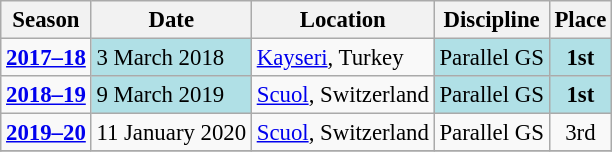<table class="wikitable"  style="text-align:center; font-size:95%;">
<tr>
<th>Season</th>
<th>Date</th>
<th>Location</th>
<th>Discipline</th>
<th>Place</th>
</tr>
<tr>
<td align=center><strong><a href='#'>2017–18</a></strong></td>
<td bgcolor="#BOEOE6" align=left>3 March 2018</td>
<td align=left> <a href='#'>Kayseri</a>, Turkey</td>
<td bgcolor="#BOEOE6">Parallel GS</td>
<td bgcolor="#BOEOE6"><strong>1st</strong></td>
</tr>
<tr>
<td align=center><strong><a href='#'>2018–19</a></strong></td>
<td bgcolor="#BOEOE6" align=left>9 March 2019</td>
<td align=left> <a href='#'>Scuol</a>, Switzerland</td>
<td bgcolor="#BOEOE6">Parallel GS</td>
<td bgcolor="#BOEOE6"><strong>1st</strong></td>
</tr>
<tr>
<td align=center><strong><a href='#'>2019–20</a></strong></td>
<td align=left>11 January 2020</td>
<td align=left> <a href='#'>Scuol</a>, Switzerland</td>
<td>Parallel GS</td>
<td>3rd</td>
</tr>
<tr>
</tr>
</table>
